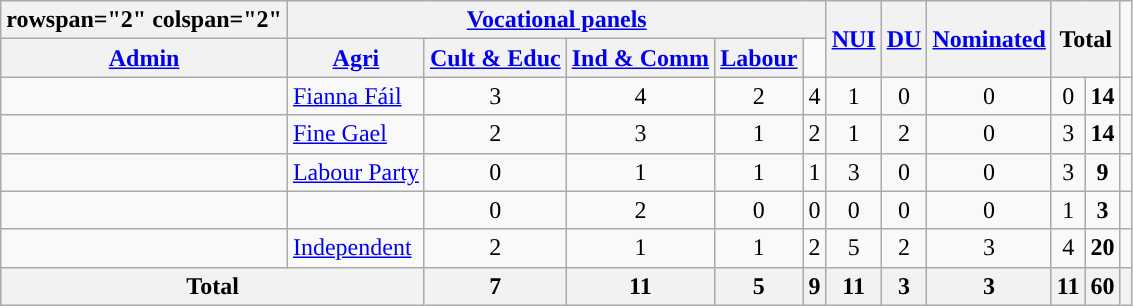<table class="wikitable">
<tr>
<th>rowspan="2" colspan="2" </th>
<th scope="col" colspan="5"><a href='#'>Vocational panels</a></th>
<th rowspan="2"><a href='#'>NUI</a></th>
<th rowspan="2"><a href='#'>DU</a></th>
<th rowspan="2"><a href='#'>Nominated</a></th>
<th rowspan="2" colspan="2">Total</th>
</tr>
<tr>
<th scope="col"><a href='#'>Admin</a></th>
<th scope="col"><a href='#'>Agri</a></th>
<th scope="col"><a href='#'>Cult & Educ</a></th>
<th scope="col"><a href='#'>Ind & Comm</a></th>
<th scope="col"><a href='#'>Labour</a></th>
</tr>
<tr style="text-align:center">
<td style="background-color: "></td>
<td align="left"><a href='#'>Fianna Fáil</a></td>
<td>3</td>
<td>4</td>
<td>2</td>
<td>4</td>
<td>1</td>
<td>0</td>
<td>0</td>
<td>0</td>
<td><strong>14</strong></td>
<td style="background-color: "></td>
</tr>
<tr style="text-align:center">
<td style="background-color: "></td>
<td align="left"><a href='#'>Fine Gael</a></td>
<td>2</td>
<td>3</td>
<td>1</td>
<td>2</td>
<td>1</td>
<td>2</td>
<td>0</td>
<td>3</td>
<td><strong>14</strong></td>
<td style="background-color: "></td>
</tr>
<tr style="text-align:center">
<td style="background-color: "></td>
<td align="left"><a href='#'>Labour Party</a></td>
<td>0</td>
<td>1</td>
<td>1</td>
<td>1</td>
<td>3</td>
<td>0</td>
<td>0</td>
<td>3</td>
<td><strong>9</strong></td>
<td style="background-color: "></td>
</tr>
<tr style="text-align:center">
<td style="background-color: "></td>
<td align="left"></td>
<td>0</td>
<td>2</td>
<td>0</td>
<td>0</td>
<td>0</td>
<td>0</td>
<td>0</td>
<td>1</td>
<td><strong>3</strong></td>
<td style="background-color: "></td>
</tr>
<tr style="text-align:center">
<td style="background-color: "></td>
<td align="left"><a href='#'>Independent</a></td>
<td>2</td>
<td>1</td>
<td>1</td>
<td>2</td>
<td>5</td>
<td>2</td>
<td>3</td>
<td>4</td>
<td><strong>20</strong></td>
<td style="background-color: "></td>
</tr>
<tr style="text-align:center; font-weight:bold; background:rgb(232,232,232);">
<th colspan="2">Total</th>
<th>7</th>
<th>11</th>
<th>5</th>
<th>9</th>
<th>11</th>
<th>3</th>
<th>3</th>
<th>11</th>
<th>60</th>
<th></th>
</tr>
</table>
